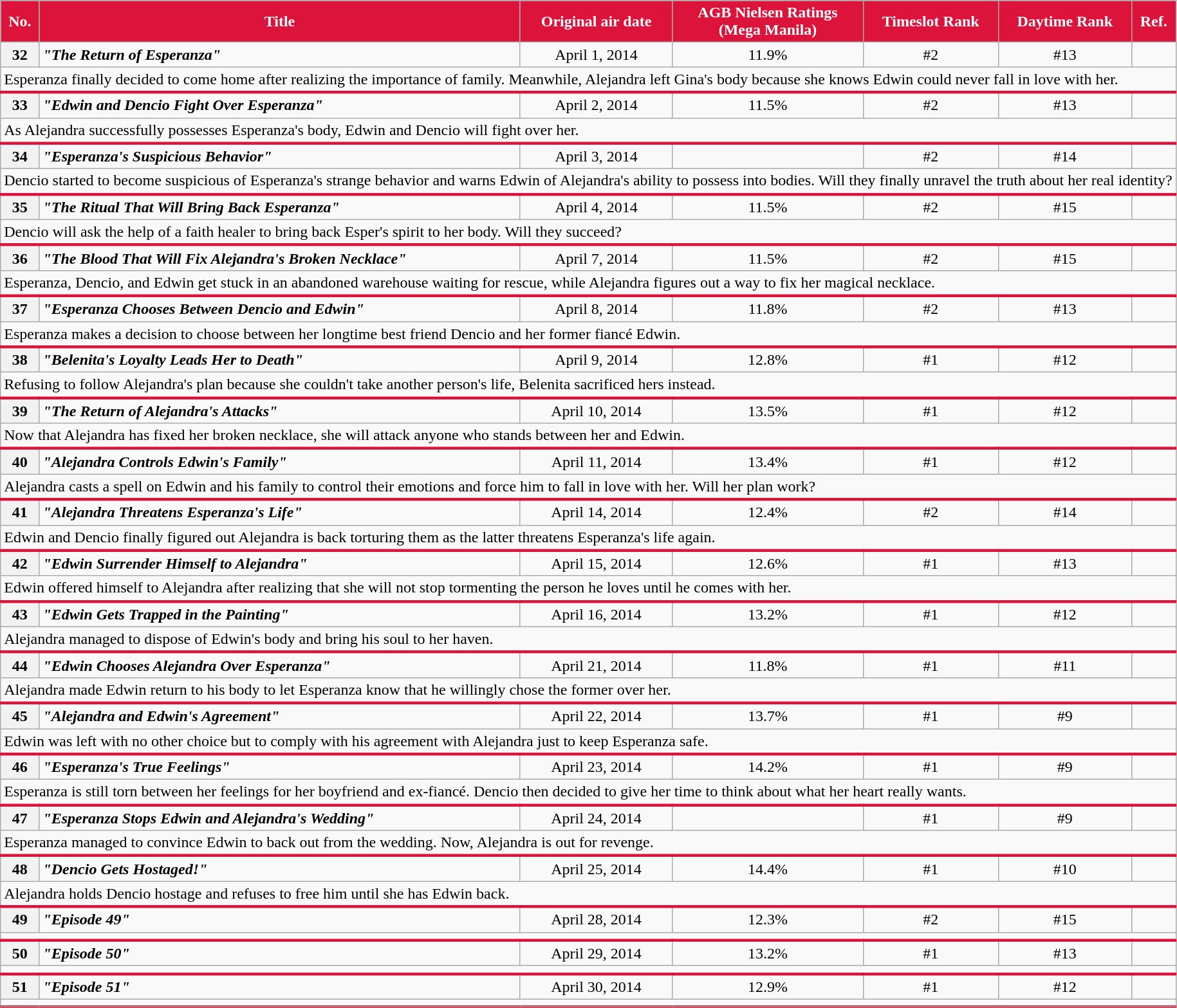<table class="wikitable" style="text-align:center">
<tr>
<th style="background:#DC143C; color:#ffffff">No.</th>
<th style="background:#DC143C; color:#ffffff">Title</th>
<th style="background:#DC143C; color:#ffffff">Original air date</th>
<th style="background:#DC143C; color:#ffffff">AGB Nielsen Ratings<br>(Mega Manila)</th>
<th style="background:#DC143C; color:#ffffff">Timeslot Rank</th>
<th style="background:#DC143C; color:#ffffff">Daytime Rank</th>
<th style="background:#DC143C; color:#ffffff">Ref.</th>
</tr>
<tr>
<th>32</th>
<td align="left"><strong><em>"The Return of Esperanza"</em></strong></td>
<td>April 1, 2014</td>
<td>11.9%</td>
<td>#2</td>
<td>#13</td>
<td></td>
</tr>
<tr>
<td colspan = "7" style="text-align: left; border-bottom: 3px solid #DC143C;">Esperanza finally decided to come home after realizing the importance of family. Meanwhile, Alejandra left Gina's body because she knows Edwin could never fall in love with her.</td>
</tr>
<tr>
<th>33</th>
<td align="left"><strong><em>"Edwin and Dencio Fight Over Esperanza"</em></strong></td>
<td>April 2, 2014</td>
<td>11.5%</td>
<td>#2</td>
<td>#13</td>
<td></td>
</tr>
<tr>
<td colspan = "7" style="text-align: left; border-bottom: 3px solid #DC143C;">As Alejandra successfully possesses Esperanza's body, Edwin and Dencio will fight over her.</td>
</tr>
<tr>
<th>34</th>
<td align="left"><strong><em>"Esperanza's Suspicious Behavior"</em></strong></td>
<td>April 3, 2014</td>
<td></td>
<td>#2</td>
<td>#14</td>
<td></td>
</tr>
<tr>
<td colspan = "7" style="text-align: left; border-bottom: 3px solid #DC143C;">Dencio started to become suspicious of Esperanza's strange behavior and warns Edwin of Alejandra's ability to possess into bodies. Will they finally unravel the truth about her real identity?</td>
</tr>
<tr>
<th>35</th>
<td align="left"><strong><em>"The Ritual That Will Bring Back Esperanza"</em></strong></td>
<td>April 4, 2014</td>
<td>11.5%</td>
<td>#2</td>
<td>#15</td>
<td></td>
</tr>
<tr>
<td colspan = "7" style="text-align: left; border-bottom: 3px solid #DC143C;">Dencio will ask the help of a faith healer to bring back Esper's spirit to her body. Will they succeed?</td>
</tr>
<tr>
<th>36</th>
<td align="left"><strong><em>"The Blood That Will Fix Alejandra's Broken Necklace"</em></strong></td>
<td>April 7, 2014</td>
<td>11.5%</td>
<td>#2</td>
<td>#15</td>
<td></td>
</tr>
<tr>
<td colspan = "7" style="text-align: left; border-bottom: 3px solid #DC143C;">Esperanza, Dencio, and Edwin get stuck in an abandoned warehouse waiting for rescue, while Alejandra figures out a way to fix her magical necklace.</td>
</tr>
<tr>
<th>37</th>
<td align="left"><strong><em>"Esperanza Chooses Between Dencio and Edwin"</em></strong></td>
<td>April 8, 2014</td>
<td>11.8%</td>
<td>#2</td>
<td>#13</td>
<td></td>
</tr>
<tr>
<td colspan = "7" style="text-align: left; border-bottom: 3px solid #DC143C;">Esperanza makes a decision to choose between her longtime best friend Dencio and her former fiancé Edwin.</td>
</tr>
<tr>
<th>38</th>
<td align="left"><strong><em>"Belenita's Loyalty Leads Her to Death"</em></strong></td>
<td>April 9, 2014</td>
<td>12.8%</td>
<td>#1</td>
<td>#12</td>
<td></td>
</tr>
<tr>
<td colspan = "7" style="text-align: left; border-bottom: 3px solid #DC143C;">Refusing to follow Alejandra's plan because she couldn't take another person's life, Belenita sacrificed hers instead.</td>
</tr>
<tr>
<th>39</th>
<td align="left"><strong><em>"The Return of Alejandra's Attacks"</em></strong></td>
<td>April 10, 2014</td>
<td>13.5%</td>
<td>#1</td>
<td>#12</td>
<td></td>
</tr>
<tr>
<td colspan = "7" style="text-align: left; border-bottom: 3px solid #DC143C;">Now that Alejandra has fixed her broken necklace, she will attack anyone who stands between her and Edwin.</td>
</tr>
<tr>
<th>40</th>
<td align="left"><strong><em>"Alejandra Controls Edwin's Family"</em></strong></td>
<td>April 11, 2014</td>
<td>13.4%</td>
<td>#1</td>
<td>#12</td>
<td></td>
</tr>
<tr>
<td colspan = "7" style="text-align: left; border-bottom: 3px solid #DC143C;">Alejandra casts a spell on Edwin and his family to control their emotions and force him to fall in love with her. Will her plan work?</td>
</tr>
<tr>
<th>41</th>
<td align="left"><strong><em>"Alejandra Threatens Esperanza's Life"</em></strong></td>
<td>April 14, 2014</td>
<td>12.4%</td>
<td>#2</td>
<td>#14</td>
<td></td>
</tr>
<tr>
<td colspan = "7" style="text-align: left; border-bottom: 3px solid #DC143C;">Edwin and Dencio finally figured out Alejandra is back torturing them as the latter threatens Esperanza's life again.</td>
</tr>
<tr>
<th>42</th>
<td align="left"><strong><em>"Edwin Surrender Himself to Alejandra"</em></strong></td>
<td>April 15, 2014</td>
<td>12.6%</td>
<td>#1</td>
<td>#13</td>
<td></td>
</tr>
<tr>
<td colspan = "7" style="text-align: left; border-bottom: 3px solid #DC143C;">Edwin offered himself to Alejandra after realizing that she will not stop tormenting the person he loves until he comes with her.</td>
</tr>
<tr>
<th>43</th>
<td align="left"><strong><em>"Edwin Gets Trapped in the Painting"</em></strong></td>
<td>April 16, 2014</td>
<td>13.2%</td>
<td>#1</td>
<td>#12</td>
<td></td>
</tr>
<tr>
<td colspan = "7" style="text-align: left; border-bottom: 3px solid #DC143C;">Alejandra managed to dispose of Edwin's body and bring his soul to her haven.</td>
</tr>
<tr>
<th>44</th>
<td align="left"><strong><em>"Edwin Chooses Alejandra Over Esperanza"</em></strong></td>
<td>April 21, 2014</td>
<td>11.8%</td>
<td>#1</td>
<td>#11</td>
<td></td>
</tr>
<tr>
<td colspan = "7" style="text-align: left; border-bottom: 3px solid #DC143C;">Alejandra made Edwin return to his body to let Esperanza know that he willingly chose the former over her.</td>
</tr>
<tr>
<th>45</th>
<td align="left"><strong><em>"Alejandra and Edwin's Agreement"</em></strong></td>
<td>April 22, 2014</td>
<td>13.7%</td>
<td>#1</td>
<td>#9</td>
<td></td>
</tr>
<tr>
<td colspan = "7" style="text-align: left; border-bottom: 3px solid #DC143C;">Edwin was left with no other choice but to comply with his agreement with Alejandra just to keep Esperanza safe.</td>
</tr>
<tr>
<th>46</th>
<td align="left"><strong><em>"Esperanza's True Feelings"</em></strong></td>
<td>April 23, 2014</td>
<td>14.2%</td>
<td>#1</td>
<td>#9</td>
<td></td>
</tr>
<tr>
<td colspan = "7" style="text-align: left; border-bottom: 3px solid #DC143C;">Esperanza is still torn between her feelings for her boyfriend and ex-fiancé. Dencio  then decided to give her time to think about what her heart really wants.</td>
</tr>
<tr>
<th>47</th>
<td align="left"><strong><em>"Esperanza Stops Edwin and Alejandra's Wedding"</em></strong></td>
<td>April 24, 2014</td>
<td></td>
<td>#1</td>
<td>#9</td>
<td></td>
</tr>
<tr>
<td colspan = "7" style="text-align: left; border-bottom: 3px solid #DC143C;">Esperanza managed to convince Edwin to back out from the wedding. Now, Alejandra is out for revenge.</td>
</tr>
<tr>
<th>48</th>
<td align="left"><strong><em>"Dencio Gets Hostaged!"</em></strong></td>
<td>April 25, 2014</td>
<td>14.4%</td>
<td>#1</td>
<td>#10</td>
<td></td>
</tr>
<tr>
<td colspan = "7" style="text-align: left; border-bottom: 3px solid #DC143C;">Alejandra holds Dencio hostage and refuses to free him until she has Edwin back.</td>
</tr>
<tr>
<th>49</th>
<td align="left"><strong><em>"Episode 49"</em></strong></td>
<td>April 28, 2014</td>
<td>12.3%</td>
<td>#2</td>
<td>#15</td>
<td></td>
</tr>
<tr>
<td colspan = "7" style="text-align: left; border-bottom: 3px solid #DC143C;"></td>
</tr>
<tr>
<th>50</th>
<td align="left"><strong><em>"Episode 50"</em></strong></td>
<td>April 29, 2014</td>
<td>13.2%</td>
<td>#1</td>
<td>#13</td>
<td></td>
</tr>
<tr>
<td colspan = "7" style="text-align: left; border-bottom: 3px solid #DC143C;"></td>
</tr>
<tr>
<th>51</th>
<td align="left"><strong><em>"Episode 51"</em></strong></td>
<td>April 30, 2014</td>
<td>12.9%</td>
<td>#1</td>
<td>#12</td>
<td></td>
</tr>
<tr>
<td colspan = "7" style="text-align: left; border-bottom: 3px solid #DC143C;"></td>
</tr>
<tr>
</tr>
</table>
